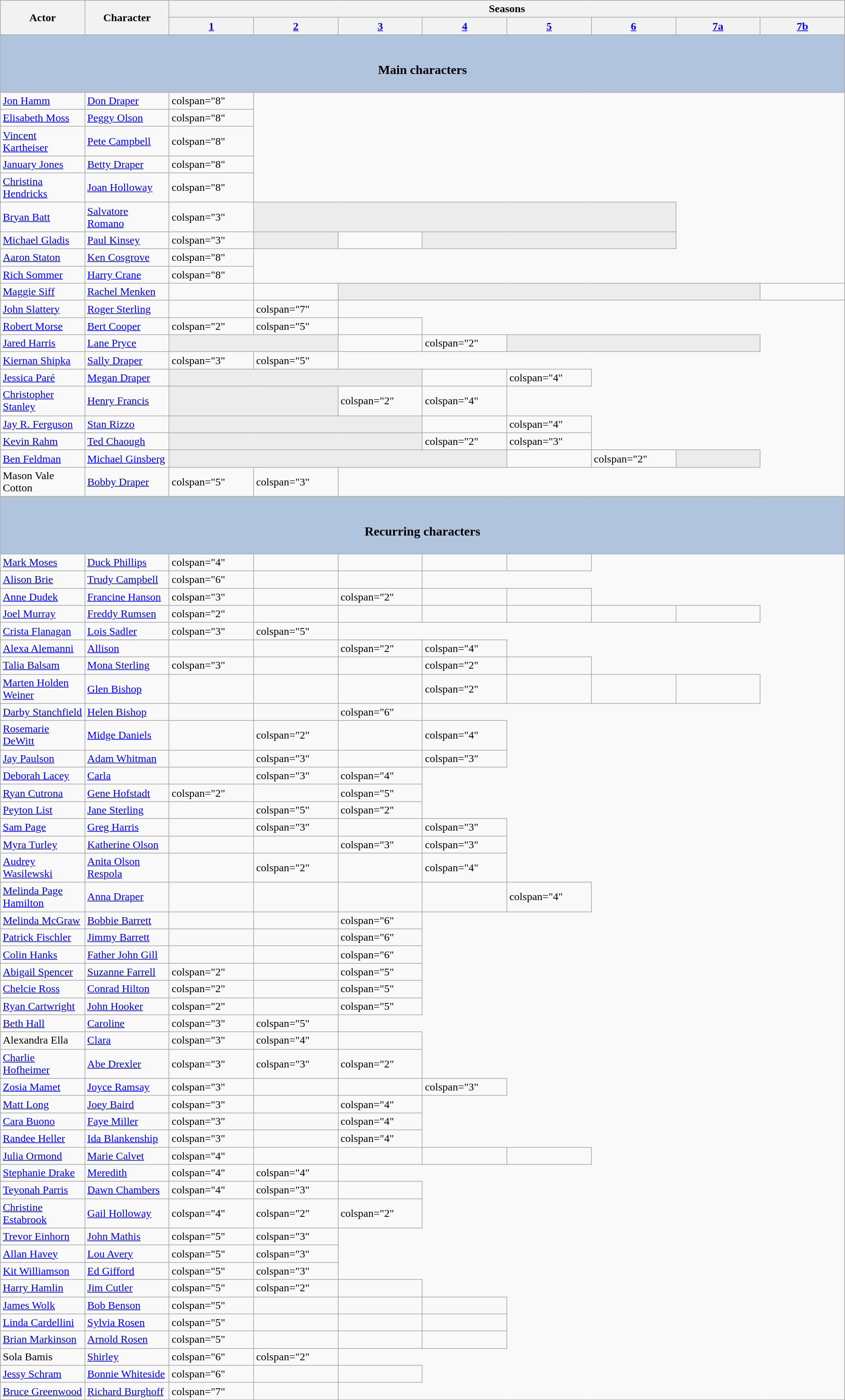<table class="wikitable">
<tr>
<th style="width:10%;" rowspan="2">Actor</th>
<th style="width:10%;" rowspan="2">Character</th>
<th colspan="8">Seasons</th>
</tr>
<tr>
<th style="width:10%;"><a href='#'>1</a></th>
<th style="width:10%;"><a href='#'>2</a></th>
<th style="width:10%;"><a href='#'>3</a></th>
<th style="width:10%;"><a href='#'>4</a></th>
<th style="width:10%;"><a href='#'>5</a></th>
<th style="width:10%;"><a href='#'>6</a></th>
<th style="width:10%;"><a href='#'>7a</a></th>
<th style="width:10%;"><a href='#'>7b</a></th>
</tr>
<tr>
<th colspan="10" style="background: LightSteelBlue;"><br><h3>Main characters</h3></th>
</tr>
<tr>
<td><a href='#'>Jon Hamm</a></td>
<td><a href='#'>Don Draper</a></td>
<td>colspan="8" </td>
</tr>
<tr>
<td><a href='#'>Elisabeth Moss</a></td>
<td><a href='#'>Peggy Olson</a></td>
<td>colspan="8" </td>
</tr>
<tr>
<td><a href='#'>Vincent Kartheiser</a></td>
<td><a href='#'>Pete Campbell</a></td>
<td>colspan="8" </td>
</tr>
<tr>
<td><a href='#'>January Jones</a></td>
<td><a href='#'>Betty Draper</a></td>
<td>colspan="8" </td>
</tr>
<tr>
<td><a href='#'>Christina Hendricks</a></td>
<td><a href='#'>Joan Holloway</a></td>
<td>colspan="8" </td>
</tr>
<tr>
<td><a href='#'>Bryan Batt</a></td>
<td><a href='#'>Salvatore Romano</a></td>
<td>colspan="3" </td>
<td colspan="5" style="background:#ececec; color:gray; vertical-align:middle; text-align:center;" class="table-na"></td>
</tr>
<tr>
<td><a href='#'>Michael Gladis</a></td>
<td><a href='#'>Paul Kinsey</a></td>
<td>colspan="3" </td>
<td style="background:#ececec; color:gray; vertical-align:middle; text-align:center;" class="table-na"></td>
<td></td>
<td colspan="3" style="background:#ececec; color:gray; vertical-align:middle; text-align:center;" class="table-na"></td>
</tr>
<tr>
<td><a href='#'>Aaron Staton</a></td>
<td><a href='#'>Ken Cosgrove</a></td>
<td>colspan="8" </td>
</tr>
<tr>
<td><a href='#'>Rich Sommer</a></td>
<td><a href='#'>Harry Crane</a></td>
<td>colspan="8" </td>
</tr>
<tr>
<td><a href='#'>Maggie Siff</a></td>
<td><a href='#'>Rachel Menken</a></td>
<td></td>
<td></td>
<td colspan="5" style="background:#ececec; color:gray; vertical-align:middle; text-align:center;" class="table-na"></td>
<td></td>
</tr>
<tr>
<td><a href='#'>John Slattery</a></td>
<td><a href='#'>Roger Sterling</a></td>
<td></td>
<td>colspan="7" </td>
</tr>
<tr>
<td><a href='#'>Robert Morse</a></td>
<td><a href='#'>Bert Cooper</a></td>
<td>colspan="2" </td>
<td>colspan="5" </td>
<td></td>
</tr>
<tr>
<td><a href='#'>Jared Harris</a></td>
<td><a href='#'>Lane Pryce</a></td>
<td colspan="2" style="background:#ececec; color:gray; vertical-align:middle; text-align:center;" class="table-na"></td>
<td></td>
<td>colspan="2" </td>
<td colspan="3" style="background:#ececec; color:gray; vertical-align:middle; text-align:center;" class="table-na"></td>
</tr>
<tr>
<td><a href='#'>Kiernan Shipka</a></td>
<td><a href='#'>Sally Draper</a></td>
<td>colspan="3" </td>
<td>colspan="5" </td>
</tr>
<tr>
<td><a href='#'>Jessica Paré</a></td>
<td><a href='#'>Megan Draper</a></td>
<td colspan="3" style="background:#ececec; color:gray; vertical-align:middle; text-align:center;" class="table-na"></td>
<td></td>
<td>colspan="4" </td>
</tr>
<tr>
<td><a href='#'>Christopher Stanley</a></td>
<td><a href='#'>Henry Francis</a></td>
<td colspan="2" style="background:#ececec; color:gray; vertical-align:middle; text-align:center;" class="table-na"></td>
<td>colspan="2" </td>
<td>colspan="4" </td>
</tr>
<tr>
<td><a href='#'>Jay R. Ferguson</a></td>
<td><a href='#'>Stan Rizzo</a></td>
<td colspan="3" style="background:#ececec; color:gray; vertical-align:middle; text-align:center;" class="table-na"></td>
<td></td>
<td>colspan="4" </td>
</tr>
<tr>
<td><a href='#'>Kevin Rahm</a></td>
<td><a href='#'>Ted Chaough</a></td>
<td colspan="3" style="background:#ececec; color:gray; vertical-align:middle; text-align:center;" class="table-na"></td>
<td>colspan="2" </td>
<td>colspan="3" </td>
</tr>
<tr>
<td><a href='#'>Ben Feldman</a></td>
<td><a href='#'>Michael Ginsberg</a></td>
<td colspan="4" style="background:#ececec; color:gray; vertical-align:middle; text-align:center;" class="table-na"></td>
<td></td>
<td>colspan="2" </td>
<td style="background:#ececec; color:gray; vertical-align:middle; text-align:center;" class="table-na"></td>
</tr>
<tr>
<td>Mason Vale Cotton</td>
<td><a href='#'>Bobby Draper</a></td>
<td>colspan="5" </td>
<td>colspan="3" </td>
</tr>
<tr>
<th colspan="10" style="background: LightSteelBlue;"><br><h3>Recurring characters</h3></th>
</tr>
<tr>
<td><a href='#'>Mark Moses</a></td>
<td><a href='#'>Duck Phillips</a></td>
<td>colspan="4" </td>
<td></td>
<td></td>
<td></td>
<td></td>
</tr>
<tr>
<td><a href='#'>Alison Brie</a></td>
<td><a href='#'>Trudy Campbell</a></td>
<td>colspan="6" </td>
<td></td>
<td></td>
</tr>
<tr>
<td><a href='#'>Anne Dudek</a></td>
<td><a href='#'>Francine Hanson</a></td>
<td>colspan="3" </td>
<td></td>
<td>colspan="2" </td>
<td></td>
<td></td>
</tr>
<tr>
<td><a href='#'>Joel Murray</a></td>
<td><a href='#'>Freddy Rumsen</a></td>
<td>colspan="2" </td>
<td></td>
<td></td>
<td></td>
<td></td>
<td></td>
<td></td>
</tr>
<tr>
<td><a href='#'>Crista Flanagan</a></td>
<td><a href='#'>Lois Sadler</a></td>
<td>colspan="3" </td>
<td>colspan="5" </td>
</tr>
<tr>
<td><a href='#'>Alexa Alemanni</a></td>
<td><a href='#'>Allison</a></td>
<td></td>
<td></td>
<td>colspan="2" </td>
<td>colspan="4" </td>
</tr>
<tr>
<td><a href='#'>Talia Balsam</a></td>
<td><a href='#'>Mona Sterling</a></td>
<td>colspan="3" </td>
<td></td>
<td></td>
<td>colspan="2" </td>
<td></td>
</tr>
<tr>
<td><a href='#'>Marten Holden Weiner</a></td>
<td><a href='#'>Glen Bishop</a></td>
<td></td>
<td></td>
<td></td>
<td>colspan="2" </td>
<td></td>
<td></td>
<td></td>
</tr>
<tr>
<td><a href='#'>Darby Stanchfield</a></td>
<td><a href='#'>Helen Bishop</a></td>
<td></td>
<td></td>
<td>colspan="6" </td>
</tr>
<tr>
<td><a href='#'>Rosemarie DeWitt</a></td>
<td><a href='#'>Midge Daniels</a></td>
<td></td>
<td>colspan="2" </td>
<td></td>
<td>colspan="4" </td>
</tr>
<tr>
<td><a href='#'>Jay Paulson</a></td>
<td><a href='#'>Adam Whitman</a></td>
<td></td>
<td>colspan="3" </td>
<td></td>
<td>colspan="3" </td>
</tr>
<tr>
<td><a href='#'>Deborah Lacey</a></td>
<td><a href='#'>Carla</a></td>
<td></td>
<td>colspan="3" </td>
<td>colspan="4" </td>
</tr>
<tr>
<td><a href='#'>Ryan Cutrona</a></td>
<td><a href='#'>Gene Hofstadt</a></td>
<td>colspan="2" </td>
<td></td>
<td>colspan="5" </td>
</tr>
<tr>
<td><a href='#'>Peyton List</a></td>
<td><a href='#'>Jane Sterling</a></td>
<td></td>
<td>colspan="5" </td>
<td>colspan="2" </td>
</tr>
<tr>
<td><a href='#'>Sam Page</a></td>
<td><a href='#'>Greg Harris</a></td>
<td></td>
<td>colspan="3" </td>
<td></td>
<td>colspan="3" </td>
</tr>
<tr>
<td><a href='#'>Myra Turley</a></td>
<td><a href='#'>Katherine Olson</a></td>
<td></td>
<td></td>
<td>colspan="3" </td>
<td>colspan="3" </td>
</tr>
<tr>
<td><a href='#'>Audrey Wasilewski</a></td>
<td><a href='#'>Anita Olson Respola</a></td>
<td></td>
<td>colspan="2" </td>
<td></td>
<td>colspan="4" </td>
</tr>
<tr>
<td><a href='#'>Melinda Page Hamilton</a></td>
<td><a href='#'>Anna Draper</a></td>
<td></td>
<td></td>
<td></td>
<td></td>
<td>colspan="4" </td>
</tr>
<tr>
<td><a href='#'>Melinda McGraw</a></td>
<td><a href='#'>Bobbie Barrett</a></td>
<td></td>
<td></td>
<td>colspan="6" </td>
</tr>
<tr>
<td><a href='#'>Patrick Fischler</a></td>
<td><a href='#'>Jimmy Barrett</a></td>
<td></td>
<td></td>
<td>colspan="6" </td>
</tr>
<tr>
<td><a href='#'>Colin Hanks</a></td>
<td><a href='#'>Father John Gill</a></td>
<td></td>
<td></td>
<td>colspan="6" </td>
</tr>
<tr>
<td><a href='#'>Abigail Spencer</a></td>
<td><a href='#'>Suzanne Farrell</a></td>
<td>colspan="2" </td>
<td></td>
<td>colspan="5" </td>
</tr>
<tr>
<td><a href='#'>Chelcie Ross</a></td>
<td><a href='#'>Conrad Hilton</a></td>
<td>colspan="2" </td>
<td></td>
<td>colspan="5" </td>
</tr>
<tr>
<td><a href='#'>Ryan Cartwright</a></td>
<td><a href='#'>John Hooker</a></td>
<td>colspan="2" </td>
<td></td>
<td>colspan="5" </td>
</tr>
<tr>
<td><a href='#'>Beth Hall</a></td>
<td><a href='#'>Caroline</a></td>
<td>colspan="3" </td>
<td>colspan="5" </td>
</tr>
<tr>
<td>Alexandra Ella</td>
<td><a href='#'>Clara</a></td>
<td>colspan="3" </td>
<td>colspan="4" </td>
<td></td>
</tr>
<tr>
<td><a href='#'>Charlie Hofheimer</a></td>
<td><a href='#'>Abe Drexler</a></td>
<td>colspan="3" </td>
<td>colspan="3" </td>
<td>colspan="2" </td>
</tr>
<tr>
<td><a href='#'>Zosia Mamet</a></td>
<td><a href='#'>Joyce Ramsay</a></td>
<td>colspan="3" </td>
<td></td>
<td></td>
<td>colspan="3" </td>
</tr>
<tr>
<td><a href='#'>Matt Long</a></td>
<td><a href='#'>Joey Baird</a></td>
<td>colspan="3" </td>
<td></td>
<td>colspan="4" </td>
</tr>
<tr>
<td><a href='#'>Cara Buono</a></td>
<td><a href='#'>Faye Miller</a></td>
<td>colspan="3" </td>
<td></td>
<td>colspan="4" </td>
</tr>
<tr>
<td><a href='#'>Randee Heller</a></td>
<td><a href='#'>Ida Blankenship</a></td>
<td>colspan="3" </td>
<td></td>
<td>colspan="4" </td>
</tr>
<tr>
<td><a href='#'>Julia Ormond</a></td>
<td><a href='#'>Marie Calvet</a></td>
<td>colspan="4" </td>
<td></td>
<td></td>
<td></td>
<td></td>
</tr>
<tr>
<td><a href='#'>Stephanie Drake</a></td>
<td><a href='#'>Meredith</a></td>
<td>colspan="4" </td>
<td>colspan="4" </td>
</tr>
<tr>
<td><a href='#'>Teyonah Parris</a></td>
<td><a href='#'>Dawn Chambers</a></td>
<td>colspan="4" </td>
<td>colspan="3" </td>
<td></td>
</tr>
<tr>
<td><a href='#'>Christine Estabrook</a></td>
<td><a href='#'>Gail Holloway</a></td>
<td>colspan="4" </td>
<td>colspan="2" </td>
<td>colspan="2" </td>
</tr>
<tr>
<td><a href='#'>Trevor Einhorn</a></td>
<td><a href='#'>John Mathis</a></td>
<td>colspan="5" </td>
<td>colspan="3" </td>
</tr>
<tr>
<td><a href='#'>Allan Havey</a></td>
<td><a href='#'>Lou Avery</a></td>
<td>colspan="5" </td>
<td>colspan="3" </td>
</tr>
<tr>
<td><a href='#'>Kit Williamson</a></td>
<td><a href='#'>Ed Gifford</a></td>
<td>colspan="5" </td>
<td>colspan="3" </td>
</tr>
<tr>
<td><a href='#'>Harry Hamlin</a></td>
<td><a href='#'>Jim Cutler</a></td>
<td>colspan="5" </td>
<td>colspan="2" </td>
<td></td>
</tr>
<tr>
<td><a href='#'>James Wolk</a></td>
<td><a href='#'>Bob Benson</a></td>
<td>colspan="5" </td>
<td></td>
<td></td>
<td></td>
</tr>
<tr>
<td><a href='#'>Linda Cardellini</a></td>
<td><a href='#'>Sylvia Rosen</a></td>
<td>colspan="5" </td>
<td></td>
<td></td>
<td></td>
</tr>
<tr>
<td><a href='#'>Brian Markinson</a></td>
<td><a href='#'>Arnold Rosen</a></td>
<td>colspan="5" </td>
<td></td>
<td></td>
<td></td>
</tr>
<tr>
<td>Sola Bamis</td>
<td><a href='#'>Shirley</a></td>
<td>colspan="6" </td>
<td>colspan="2" </td>
</tr>
<tr>
<td><a href='#'>Jessy Schram</a></td>
<td><a href='#'>Bonnie Whiteside</a></td>
<td>colspan="6" </td>
<td></td>
<td></td>
</tr>
<tr>
<td><a href='#'>Bruce Greenwood</a></td>
<td><a href='#'>Richard Burghoff</a></td>
<td>colspan="7" </td>
<td></td>
</tr>
</table>
